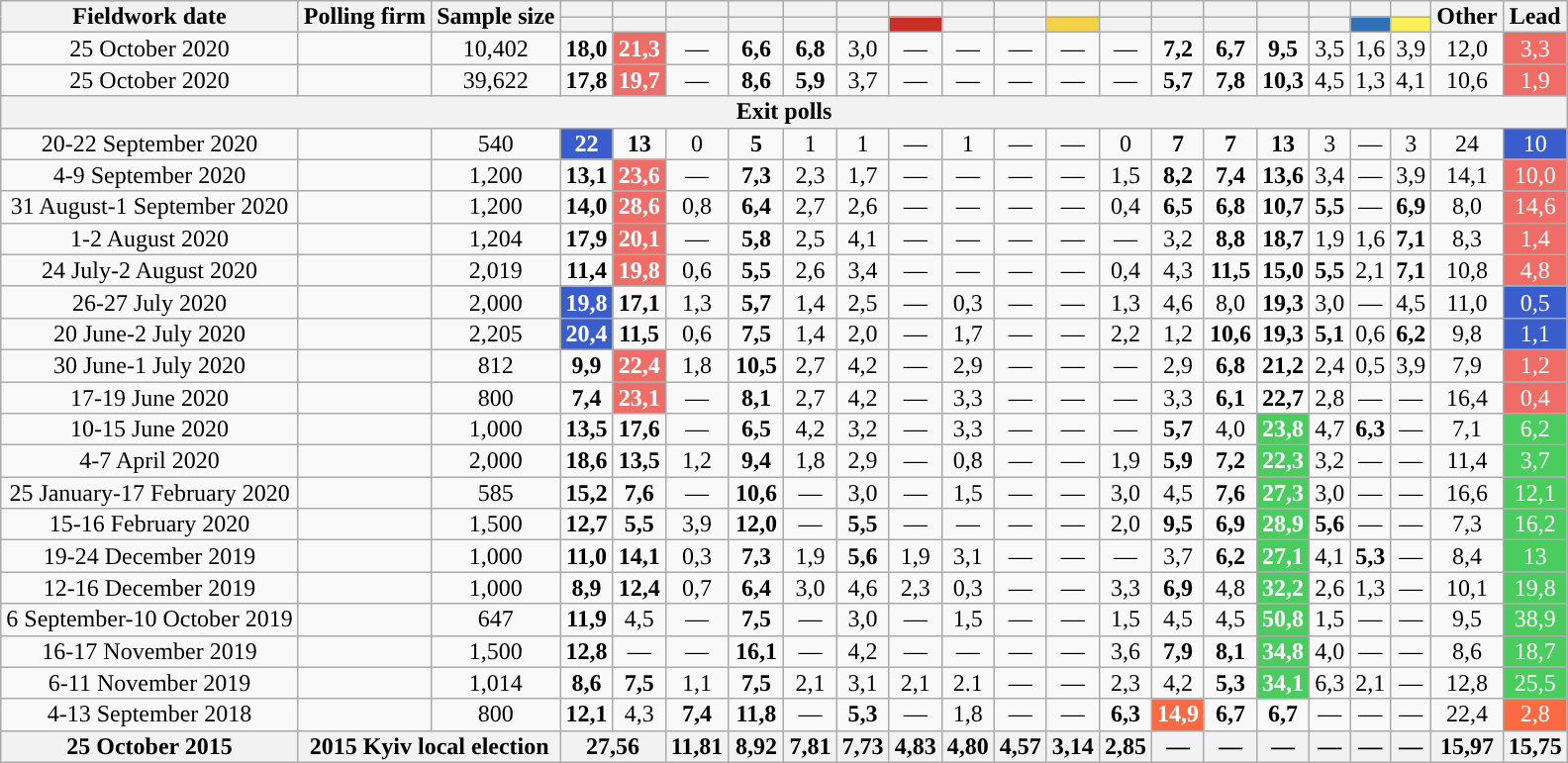<table class="wikitable" style="text-align:center;font-size:90&;line-height:14px">
<tr>
<th rowspan="2">Fieldwork date</th>
<th rowspan="2">Polling firm</th>
<th rowspan="2">Sample size</th>
<th></th>
<th></th>
<th style="width:30px;"></th>
<th style="width:30px;"></th>
<th></th>
<th></th>
<th></th>
<th></th>
<th></th>
<th></th>
<th></th>
<th></th>
<th></th>
<th></th>
<th></th>
<th></th>
<th></th>
<th rowspan="2">Other</th>
<th rowspan="2">Lead</th>
</tr>
<tr>
<th class="unsortable" style="color:inherit;background:"></th>
<th class="unsortable" style="color:inherit;background:"></th>
<th class="unsortable" style="color:inherit;background:"></th>
<th class="unsortable" style="color:inherit;background:"></th>
<th class="unsortable" style="color:inherit;background:"></th>
<th class="unsortable" style="color:inherit;background:"></th>
<th class="unsortable" style="color:inherit;background:#C92E27;"></th>
<th class="unsortable" style="color:inherit;background:"></th>
<th class="unsortable" style="color:inherit;background:"></th>
<th class="unsortable" style="color:inherit;background:#F3D247;"></th>
<th class="unsortable" style="color:inherit;background:"></th>
<th class="unsortable" style="color:inherit;background:"></th>
<th class="unsortable" style="color:inherit;background:"></th>
<th class="unsortable" style="color:inherit;background:"></th>
<th class="unsortable" style="color:inherit;background:"></th>
<th class="unsortable" style="color:inherit;background:#3070b6;"></th>
<th class="unsortable" style="color:inherit;background:#fcf154;"></th>
</tr>
<tr>
<td>25 October 2020</td>
<td></td>
<td>10,402</td>
<td><strong>18,0</strong></td>
<td style="background:#f06c67; color:white;"><strong>21,3</strong></td>
<td>—</td>
<td><strong>6,6</strong></td>
<td><strong>6,8</strong></td>
<td>3,0</td>
<td>—</td>
<td>—</td>
<td>—</td>
<td>—</td>
<td>—</td>
<td><strong>7,2</strong></td>
<td><strong>6,7</strong></td>
<td><strong>9,5</strong></td>
<td>3,5</td>
<td>1,6</td>
<td>3,9</td>
<td>12,0</td>
<td style="background:#f06c67; color:white;">3,3</td>
</tr>
<tr>
<td>25 October 2020</td>
<td></td>
<td>39,622</td>
<td><strong>17,8</strong></td>
<td style="background:#f06c67; color:white;"><strong>19,7</strong></td>
<td>—</td>
<td><strong>8,6</strong></td>
<td><strong>5,9</strong></td>
<td>3,7</td>
<td>—</td>
<td>—</td>
<td>—</td>
<td>—</td>
<td>—</td>
<td><strong>5,7</strong></td>
<td><strong>7,8</strong></td>
<td><strong>10,3</strong></td>
<td>4,5</td>
<td>1,3</td>
<td>4,1</td>
<td>10,6</td>
<td style="background:#f06c67; color:white;">1,9</td>
</tr>
<tr>
<th colspan="22">Exit polls</th>
</tr>
<tr>
<td>20-22 September 2020</td>
<td></td>
<td>540</td>
<td style="background:#395dcc; color:white;"><strong>22</strong></td>
<td><strong>13</strong></td>
<td>0</td>
<td><strong>5</strong></td>
<td>1</td>
<td>1</td>
<td>—</td>
<td>1</td>
<td>—</td>
<td>—</td>
<td>0</td>
<td><strong>7</strong></td>
<td><strong>7</strong></td>
<td><strong>13</strong></td>
<td>3</td>
<td>—</td>
<td>3</td>
<td>24</td>
<td style="background:#395dcc; color:white;">10</td>
</tr>
<tr>
<td>4-9 September 2020</td>
<td></td>
<td>1,200</td>
<td><strong>13,1</strong></td>
<td style="background:#f06c67; color:white;"><strong>23,6</strong></td>
<td>—</td>
<td><strong>7,3</strong></td>
<td>2,3</td>
<td>1,7</td>
<td>—</td>
<td>—</td>
<td>—</td>
<td>—</td>
<td>1,5</td>
<td><strong>8,2</strong></td>
<td><strong>7,4</strong></td>
<td><strong>13,6</strong></td>
<td>3,4</td>
<td>—</td>
<td>3,9</td>
<td>14,1</td>
<td style="background:#f06c67; color:white;">10,0</td>
</tr>
<tr>
<td>31 August-1 September 2020</td>
<td></td>
<td>1,200</td>
<td><strong>14,0</strong></td>
<td style="background:#f06c67; color:white;"><strong>28,6</strong></td>
<td>0,8</td>
<td><strong>6,4</strong></td>
<td>2,7</td>
<td>2,6</td>
<td>—</td>
<td>—</td>
<td>—</td>
<td>—</td>
<td>0,4</td>
<td><strong>6,5</strong></td>
<td><strong>6,8</strong></td>
<td><strong>10,7</strong></td>
<td><strong>5,5</strong></td>
<td>—</td>
<td><strong>6,9</strong></td>
<td>8,0</td>
<td style="background:#f06c67; color:white;">14,6</td>
</tr>
<tr>
<td>1-2 August 2020</td>
<td></td>
<td>1,204</td>
<td><strong>17,9</strong></td>
<td style="background:#f06c67; color:white;"><strong>20,1</strong></td>
<td>—</td>
<td><strong>5,8</strong></td>
<td>2,5</td>
<td>4,1</td>
<td>—</td>
<td>—</td>
<td>—</td>
<td>—</td>
<td>—</td>
<td>3,2</td>
<td><strong>8,8</strong></td>
<td><strong>18,7</strong></td>
<td>1,9</td>
<td>1,6</td>
<td><strong>7,1</strong></td>
<td>8,3</td>
<td style="background:#f06c67; color:white;">1,4</td>
</tr>
<tr>
<td>24 July-2 August 2020</td>
<td></td>
<td>2,019</td>
<td><strong>11,4</strong></td>
<td style="background:#f06c67; color:white;"><strong>19,8</strong></td>
<td>0,6</td>
<td><strong>5,5</strong></td>
<td>2,6</td>
<td>3,4</td>
<td>—</td>
<td>—</td>
<td>—</td>
<td>—</td>
<td>0,4</td>
<td>4,3</td>
<td><strong>11,5</strong></td>
<td><strong>15,0</strong></td>
<td><strong>5,5</strong></td>
<td>2,1</td>
<td><strong>7,1</strong></td>
<td>10,8</td>
<td style="background:#f06c67; color:white;">4,8</td>
</tr>
<tr>
<td>26-27 July 2020</td>
<td></td>
<td>2,000</td>
<td style="background:#395dcc; color:white;"><strong>19,8</strong></td>
<td><strong>17,1</strong></td>
<td>1,3</td>
<td><strong>5,7</strong></td>
<td>1,4</td>
<td>2,5</td>
<td>—</td>
<td>0,3</td>
<td>—</td>
<td>—</td>
<td>1,3</td>
<td>4,6</td>
<td>8,0</td>
<td><strong>19,3</strong></td>
<td>3,0</td>
<td>—</td>
<td>4,5</td>
<td>11,0</td>
<td style="background:#395dcc; color:white;">0,5</td>
</tr>
<tr>
<td>20 June-2 July 2020</td>
<td></td>
<td>2,205</td>
<td style="background:#395dcc; color:white;"><strong>20,4</strong></td>
<td><strong>11,5</strong></td>
<td>0,6</td>
<td><strong>7,5</strong></td>
<td>1,4</td>
<td>2,0</td>
<td>—</td>
<td>1,7</td>
<td>—</td>
<td>—</td>
<td>2,2</td>
<td>1,2</td>
<td><strong>10,6</strong></td>
<td><strong>19,3</strong></td>
<td><strong>5,1</strong></td>
<td>0,6</td>
<td><strong>6,2</strong></td>
<td>9,8</td>
<td style="background:#395dcc; color:white;">1,1</td>
</tr>
<tr>
<td>30 June-1 July 2020</td>
<td></td>
<td>812</td>
<td><strong>9,9</strong></td>
<td style="background:#f06c67; color:white;"><strong>22,4</strong></td>
<td>1,8</td>
<td><strong>10,5</strong></td>
<td>2,7</td>
<td>4,2</td>
<td>—</td>
<td>2,9</td>
<td>—</td>
<td>—</td>
<td>—</td>
<td>2,9</td>
<td><strong>6,8</strong></td>
<td><strong>21,2</strong></td>
<td>2,4</td>
<td>0,5</td>
<td>3,9</td>
<td>7,9</td>
<td style="background:#f06c67; color:white;">1,2</td>
</tr>
<tr>
<td>17-19 June 2020</td>
<td></td>
<td>800</td>
<td><strong>7,4</strong></td>
<td style="background:#f06c67; color:white;"><strong>23,1</strong></td>
<td>—</td>
<td><strong>8,1</strong></td>
<td>2,7</td>
<td>4,2</td>
<td>—</td>
<td>3,3</td>
<td>—</td>
<td>—</td>
<td>—</td>
<td>3,3</td>
<td><strong>6,1</strong></td>
<td><strong>22,7</strong></td>
<td>2,8</td>
<td>—</td>
<td>—</td>
<td>16,4</td>
<td style="background:#f06c67; color:white;">0,4</td>
</tr>
<tr>
<td>10-15 June 2020</td>
<td></td>
<td>1,000</td>
<td><strong>13,5</strong></td>
<td><strong>17,6</strong></td>
<td>—</td>
<td><strong>6,5</strong></td>
<td>4,2</td>
<td>3,2</td>
<td>—</td>
<td>3,3</td>
<td>—</td>
<td>—</td>
<td>—</td>
<td><strong>5,7</strong></td>
<td>4,0</td>
<td style="background:#4bcc5e; color:white;"><strong>23,8</strong></td>
<td>4,7</td>
<td><strong>6,3</strong></td>
<td>—</td>
<td>7,1</td>
<td style="background:#4bcc5e; color:white;">6,2</td>
</tr>
<tr>
<td>4-7 April 2020</td>
<td></td>
<td>2,000</td>
<td><strong>18,6</strong></td>
<td><strong>13,5</strong></td>
<td>1,2</td>
<td><strong>9,4</strong></td>
<td>1,8</td>
<td>2,9</td>
<td>—</td>
<td>0,8</td>
<td>—</td>
<td>—</td>
<td>1,9</td>
<td><strong>5,9</strong></td>
<td><strong>7,2</strong></td>
<td style="background:#4bcc5e; color:white;"><strong>22,3</strong></td>
<td>3,2</td>
<td>—</td>
<td>—</td>
<td>11,4</td>
<td style="background:#4bcc5e; color:white;">3,7</td>
</tr>
<tr>
<td>25 January-17 February 2020</td>
<td></td>
<td>585</td>
<td><strong>15,2</strong></td>
<td><strong>7,6</strong></td>
<td>—</td>
<td><strong>10,6</strong></td>
<td>—</td>
<td>3,0</td>
<td>—</td>
<td>1,5</td>
<td>—</td>
<td>—</td>
<td>3,0</td>
<td>4,5</td>
<td><strong>7,6</strong></td>
<td style="background:#4bcc5e; color:white;"><strong>27,3</strong></td>
<td>3,0</td>
<td>—</td>
<td>—</td>
<td>16,6</td>
<td style="background:#4bcc5e; color:white;">12,1</td>
</tr>
<tr>
<td>15-16 February 2020</td>
<td></td>
<td>1,500</td>
<td><strong>12,7</strong></td>
<td><strong>5,5</strong></td>
<td>3,9</td>
<td><strong>12,0</strong></td>
<td>—</td>
<td><strong>5,5</strong></td>
<td>—</td>
<td>—</td>
<td>—</td>
<td>—</td>
<td>2,0</td>
<td><strong>9,5</strong></td>
<td><strong>6,9</strong></td>
<td style="background:#4bcc5e; color:white;"><strong>28,9</strong></td>
<td><strong>5,6</strong></td>
<td>—</td>
<td>—</td>
<td>7,3</td>
<td style="background:#4bcc5e; color:white;">16,2</td>
</tr>
<tr>
<td>19-24 December 2019</td>
<td></td>
<td>1,000</td>
<td><strong>11,0</strong></td>
<td><strong>14,1</strong></td>
<td>0,3</td>
<td><strong>7,3</strong></td>
<td>1,9</td>
<td><strong>5,6</strong></td>
<td>1,9</td>
<td>3,1</td>
<td>—</td>
<td>—</td>
<td>—</td>
<td>3,7</td>
<td><strong>6,2</strong></td>
<td style="background:#4bcc5e; color:white;"><strong>27,1</strong></td>
<td>4,1</td>
<td><strong>5,3</strong></td>
<td>—</td>
<td>8,4</td>
<td style="background:#4bcc5e; color:white;">13</td>
</tr>
<tr>
<td>12-16 December 2019</td>
<td></td>
<td>1,000</td>
<td><strong>8,9</strong></td>
<td><strong>12,4</strong></td>
<td>0,7</td>
<td><strong>6,4</strong></td>
<td>3,0</td>
<td>4,6</td>
<td>2,3</td>
<td>0,3</td>
<td>—</td>
<td>—</td>
<td>3,3</td>
<td><strong>6,9</strong></td>
<td>4,8</td>
<td style="background:#4bcc5e; color:white;"><strong>32,2</strong></td>
<td>2,6</td>
<td>1,3</td>
<td>—</td>
<td>10,1</td>
<td style="background:#4bcc5e; color:white;">19,8</td>
</tr>
<tr>
<td>6 September-10 October 2019</td>
<td></td>
<td>647</td>
<td><strong>11,9</strong></td>
<td>4,5</td>
<td>—</td>
<td><strong>7,5</strong></td>
<td>—</td>
<td>3,0</td>
<td>—</td>
<td>1,5</td>
<td>—</td>
<td>—</td>
<td>1,5</td>
<td>4,5</td>
<td>4,5</td>
<td style="background:#4bcc5e; color:white;"><strong>50,8</strong></td>
<td>1,5</td>
<td>—</td>
<td>—</td>
<td>9,5</td>
<td style="background:#4bcc5e; color:white;">38,9</td>
</tr>
<tr>
<td>16-17 November 2019</td>
<td></td>
<td>1,500</td>
<td><strong>12,8</strong></td>
<td>—</td>
<td>—</td>
<td><strong>16,1</strong></td>
<td>—</td>
<td>4,2</td>
<td>—</td>
<td>—</td>
<td>—</td>
<td>—</td>
<td>3,6</td>
<td><strong>7,9</strong></td>
<td><strong>8,1</strong></td>
<td style="background:#4bcc5e; color:white;"><strong>34,8</strong></td>
<td>4,0</td>
<td>—</td>
<td>—</td>
<td>8,6</td>
<td style="background:#4bcc5e; color:white;">18,7</td>
</tr>
<tr>
<td>6-11 November 2019</td>
<td></td>
<td>1,014</td>
<td><strong>8,6</strong></td>
<td><strong>7,5</strong></td>
<td>1,1</td>
<td><strong>7,5</strong></td>
<td>2,1</td>
<td>3,1</td>
<td>2,1</td>
<td>2.1</td>
<td>—</td>
<td>—</td>
<td>2,3</td>
<td>4,2</td>
<td><strong>5,3</strong></td>
<td style="background:#4bcc5e; color:white;"><strong>34,1</strong></td>
<td>6,3</td>
<td>2,1</td>
<td>—</td>
<td>12,8</td>
<td style="background:#4bcc5e; color:white;">25,5</td>
</tr>
<tr>
<td>4-13 September 2018</td>
<td></td>
<td>800</td>
<td><strong>12,1</strong></td>
<td>4,3</td>
<td><strong>7,4</strong></td>
<td><strong>11,8</strong></td>
<td>—</td>
<td><strong>5,3</strong></td>
<td>—</td>
<td>1,8</td>
<td>—</td>
<td>—</td>
<td><strong>6,3</strong></td>
<td style="background:#fa6a43; color:white;"><strong>14,9</strong></td>
<td><strong>6,7</strong></td>
<td><strong>6,7</strong></td>
<td>—</td>
<td>—</td>
<td>—</td>
<td>22,4</td>
<td style="background:#fa6a43; color:white;">2,8</td>
</tr>
<tr>
<th>25 October 2015</th>
<th colspan="2">2015 Kyiv local election</th>
<th colspan="2"><strong>27,56</strong></th>
<th>11,81</th>
<th>8,92</th>
<th>7,81</th>
<th>7,73</th>
<th>4,83</th>
<th>4,80</th>
<th>4,57</th>
<th>3,14</th>
<th>2,85</th>
<th>—</th>
<th>—</th>
<th>—</th>
<th>—</th>
<th>—</th>
<th>—</th>
<th>15,97</th>
<th>15,75</th>
</tr>
</table>
